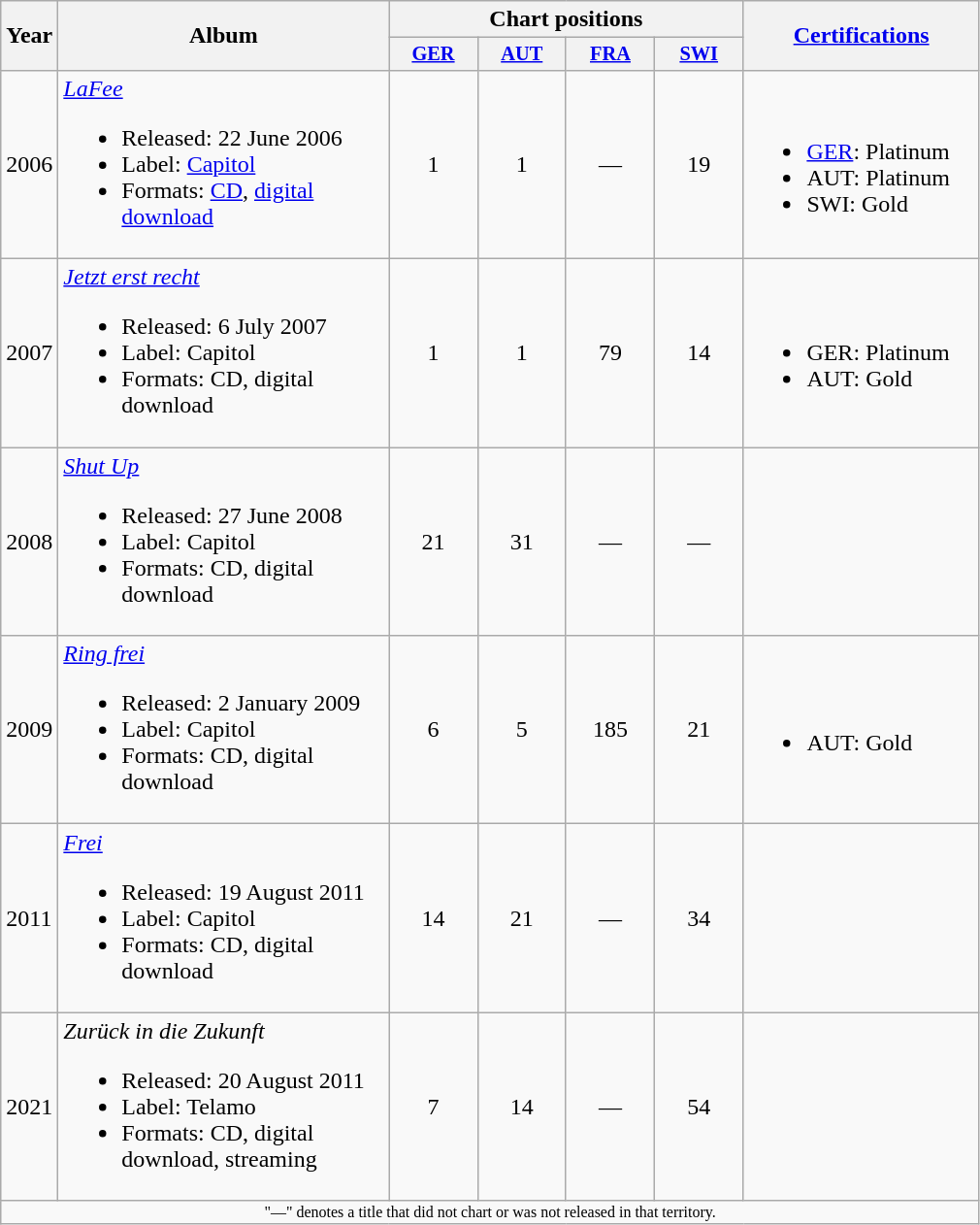<table class="wikitable">
<tr>
<th width="20" rowspan="2">Year</th>
<th width="220" rowspan="2">Album</th>
<th colspan="4">Chart positions</th>
<th width="155" rowspan="2"><a href='#'>Certifications</a></th>
</tr>
<tr>
<th style="width:4em;font-size:85%"><a href='#'>GER</a><br></th>
<th style="width:4em;font-size:85%"><a href='#'>AUT</a><br></th>
<th style="width:4em;font-size:85%"><a href='#'>FRA</a><br></th>
<th style="width:4em;font-size:85%"><a href='#'>SWI</a><br></th>
</tr>
<tr>
<td>2006</td>
<td><em><a href='#'>LaFee</a></em><br><ul><li>Released: 22 June 2006</li><li>Label: <a href='#'>Capitol</a></li><li>Formats: <a href='#'>CD</a>, <a href='#'>digital download</a></li></ul></td>
<td align="center">1</td>
<td align="center">1</td>
<td align="center">—</td>
<td align="center">19</td>
<td><br><ul><li><a href='#'>GER</a>: Platinum</li><li>AUT: Platinum</li><li>SWI: Gold</li></ul></td>
</tr>
<tr>
<td>2007</td>
<td><em><a href='#'>Jetzt erst recht</a></em><br><ul><li>Released: 6 July 2007</li><li>Label: Capitol</li><li>Formats: CD, digital download</li></ul></td>
<td align="center">1</td>
<td align="center">1</td>
<td align="center">79</td>
<td align="center">14</td>
<td><br><ul><li>GER: Platinum</li><li>AUT: Gold</li></ul></td>
</tr>
<tr>
<td>2008</td>
<td><em><a href='#'>Shut Up</a></em><br><ul><li>Released: 27 June 2008</li><li>Label: Capitol</li><li>Formats: CD, digital download</li></ul></td>
<td align="center">21</td>
<td align="center">31</td>
<td align="center">—</td>
<td align="center">—</td>
<td align="center"></td>
</tr>
<tr>
<td>2009</td>
<td><em><a href='#'>Ring frei</a></em><br><ul><li>Released: 2 January 2009</li><li>Label: Capitol</li><li>Formats: CD, digital download</li></ul></td>
<td align="center">6</td>
<td align="center">5</td>
<td align="center">185</td>
<td align="center">21</td>
<td><br><ul><li>AUT: Gold</li></ul></td>
</tr>
<tr>
<td>2011</td>
<td><em><a href='#'>Frei</a></em><br><ul><li>Released: 19 August 2011</li><li>Label: Capitol</li><li>Formats: CD, digital download</li></ul></td>
<td align="center">14</td>
<td align="center">21</td>
<td align="center">—</td>
<td align="center">34</td>
<td></td>
</tr>
<tr>
<td>2021</td>
<td><em>Zurück in die Zukunft</em><br><ul><li>Released: 20 August 2011</li><li>Label: Telamo</li><li>Formats: CD, digital download, streaming</li></ul></td>
<td align="center">7</td>
<td align="center">14</td>
<td align="center">—</td>
<td align="center">54</td>
<td></td>
</tr>
<tr>
<td align="center" colspan="8" style="font-size: 8pt">"—" denotes a title that did not chart or was not released in that territory.</td>
</tr>
</table>
